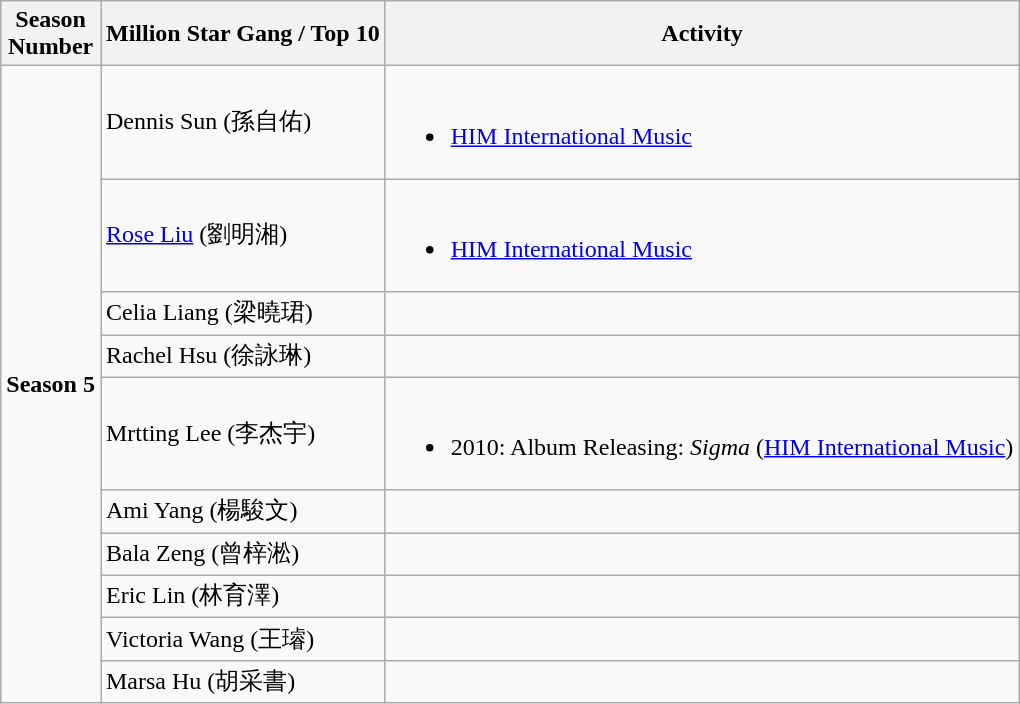<table class="wikitable">
<tr>
<th align="center">Season<br>Number</th>
<th align="center">Million Star Gang / Top 10</th>
<th align="center">Activity</th>
</tr>
<tr>
<td rowspan="10"><strong>Season 5</strong></td>
<td>Dennis Sun (孫自佑)</td>
<td><br><ul><li><a href='#'>HIM International Music</a></li></ul></td>
</tr>
<tr>
<td><a href='#'>Rose Liu</a> (劉明湘)</td>
<td><br><ul><li><a href='#'>HIM International Music</a></li></ul></td>
</tr>
<tr>
<td>Celia Liang (梁曉珺)</td>
<td></td>
</tr>
<tr>
<td>Rachel Hsu (徐詠琳)</td>
<td></td>
</tr>
<tr>
<td>Mrtting Lee (李杰宇)</td>
<td><br><ul><li>2010: Album Releasing: <em>Sigma</em> (<a href='#'>HIM International Music</a>)</li></ul></td>
</tr>
<tr>
<td>Ami Yang (楊駿文)</td>
<td></td>
</tr>
<tr>
<td>Bala Zeng (曾梓淞)</td>
<td></td>
</tr>
<tr>
<td>Eric Lin (林育澤)</td>
<td></td>
</tr>
<tr>
<td>Victoria Wang (王璿)</td>
<td></td>
</tr>
<tr>
<td>Marsa Hu (胡采書)</td>
<td></td>
</tr>
</table>
